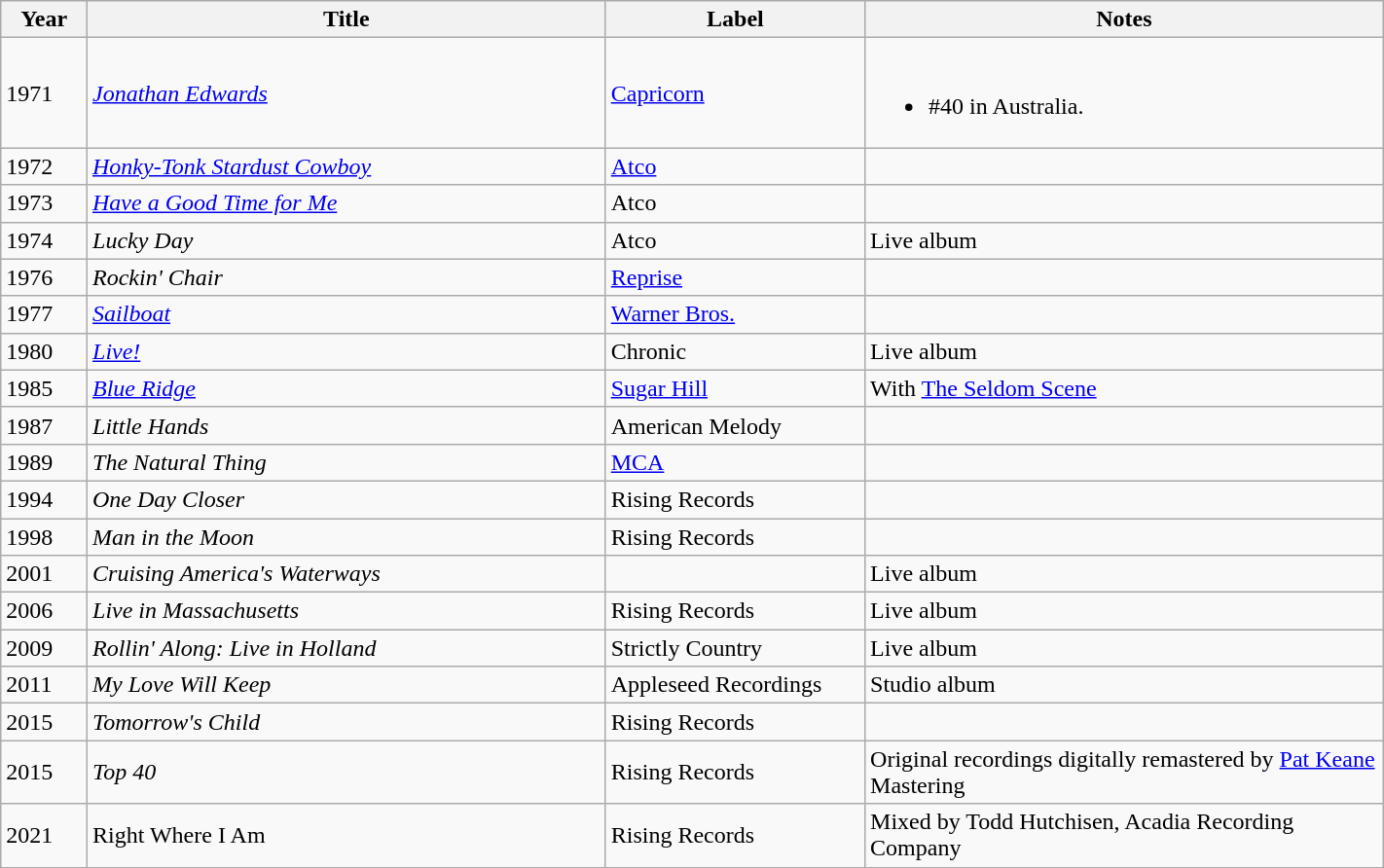<table class="wikitable sortable" width="75%">
<tr>
<th width="5%">Year</th>
<th width="30%">Title</th>
<th width="15%">Label</th>
<th width="30%">Notes</th>
</tr>
<tr>
<td>1971</td>
<td><em><a href='#'>Jonathan Edwards</a></em></td>
<td><a href='#'>Capricorn</a></td>
<td><br><ul><li>#40 in Australia.</li></ul></td>
</tr>
<tr>
<td>1972</td>
<td><em><a href='#'>Honky-Tonk Stardust Cowboy</a></em></td>
<td><a href='#'>Atco</a></td>
<td></td>
</tr>
<tr>
<td>1973</td>
<td><em><a href='#'>Have a Good Time for Me</a></em></td>
<td>Atco</td>
<td></td>
</tr>
<tr>
<td>1974</td>
<td><em>Lucky Day</em></td>
<td>Atco</td>
<td>Live album</td>
</tr>
<tr>
<td>1976</td>
<td><em>Rockin' Chair</em></td>
<td><a href='#'>Reprise</a></td>
<td></td>
</tr>
<tr>
<td>1977</td>
<td><em><a href='#'>Sailboat</a></em></td>
<td><a href='#'>Warner Bros.</a></td>
<td></td>
</tr>
<tr>
<td>1980</td>
<td><em><a href='#'>Live!</a></em></td>
<td>Chronic</td>
<td>Live album</td>
</tr>
<tr>
<td>1985</td>
<td><em><a href='#'>Blue Ridge</a></em></td>
<td><a href='#'>Sugar Hill</a></td>
<td>With <a href='#'>The Seldom Scene</a></td>
</tr>
<tr>
<td>1987</td>
<td><em>Little Hands</em></td>
<td>American Melody</td>
<td></td>
</tr>
<tr>
<td>1989</td>
<td><em>The Natural Thing</em></td>
<td><a href='#'>MCA</a></td>
<td></td>
</tr>
<tr>
<td>1994</td>
<td><em>One Day Closer</em></td>
<td>Rising Records</td>
<td></td>
</tr>
<tr>
<td>1998</td>
<td><em>Man in the Moon</em></td>
<td>Rising Records</td>
<td></td>
</tr>
<tr>
<td>2001</td>
<td><em>Cruising America's Waterways</em></td>
<td></td>
<td>Live album</td>
</tr>
<tr>
<td>2006</td>
<td><em>Live in Massachusetts</em></td>
<td>Rising Records</td>
<td>Live album</td>
</tr>
<tr>
<td>2009</td>
<td><em>Rollin' Along: Live in Holland</em></td>
<td>Strictly Country</td>
<td>Live album</td>
</tr>
<tr>
<td>2011</td>
<td><em>My Love Will Keep</em></td>
<td>Appleseed Recordings</td>
<td>Studio album</td>
</tr>
<tr>
<td>2015</td>
<td><em>Tomorrow's Child</em></td>
<td>Rising Records</td>
<td></td>
</tr>
<tr>
<td>2015</td>
<td><em>Top 40</em></td>
<td>Rising Records</td>
<td>Original recordings digitally remastered by <a href='#'>Pat Keane</a> Mastering</td>
</tr>
<tr>
<td>2021</td>
<td>Right Where I Am</td>
<td>Rising Records</td>
<td>Mixed by Todd Hutchisen, Acadia Recording Company</td>
</tr>
</table>
